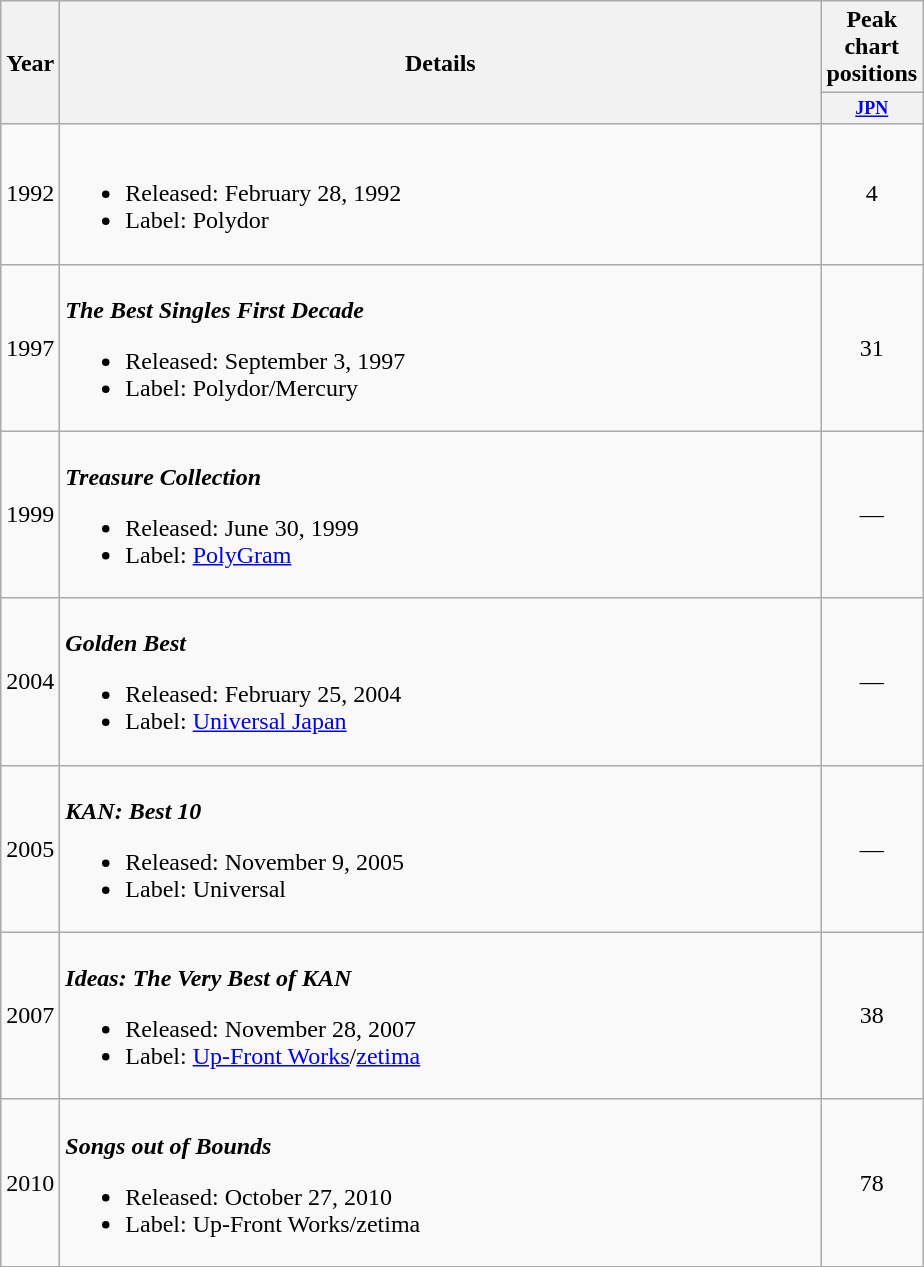<table class="wikitable" style="text-align:center">
<tr>
<th rowspan="2">Year</th>
<th rowspan="2" width="500">Details</th>
<th colspan="1">Peak chart positions</th>
</tr>
<tr>
<th style="width:3em;font-size:75%"><a href='#'>JPN</a><br></th>
</tr>
<tr>
<td>1992</td>
<td align="left"><br><ul><li>Released: February 28, 1992</li><li>Label: Polydor</li></ul></td>
<td>4</td>
</tr>
<tr>
<td>1997</td>
<td align="left"><br><strong><em>The Best Singles First Decade</em></strong><ul><li>Released: September 3, 1997</li><li>Label: Polydor/Mercury</li></ul></td>
<td>31</td>
</tr>
<tr>
<td>1999</td>
<td align="left"><br><strong><em>Treasure Collection</em></strong><ul><li>Released: June 30, 1999</li><li>Label: <a href='#'>PolyGram</a></li></ul></td>
<td>—</td>
</tr>
<tr>
<td>2004</td>
<td align="left"><br><strong><em>Golden Best</em></strong><ul><li>Released: February 25, 2004</li><li>Label: <a href='#'>Universal Japan</a></li></ul></td>
<td>—</td>
</tr>
<tr>
<td>2005</td>
<td align="left"><br><strong><em>KAN: Best 10</em></strong><ul><li>Released: November 9, 2005</li><li>Label: Universal</li></ul></td>
<td>—</td>
</tr>
<tr>
<td>2007</td>
<td align="left"><br><strong><em>Ideas: The Very Best of KAN</em></strong><ul><li>Released: November 28, 2007</li><li>Label: <a href='#'>Up-Front Works</a>/<a href='#'>zetima</a></li></ul></td>
<td>38</td>
</tr>
<tr>
<td>2010</td>
<td align="left"><br><strong><em>Songs out of Bounds</em></strong><ul><li>Released: October 27, 2010</li><li>Label: Up-Front Works/zetima</li></ul></td>
<td>78</td>
</tr>
<tr>
</tr>
</table>
